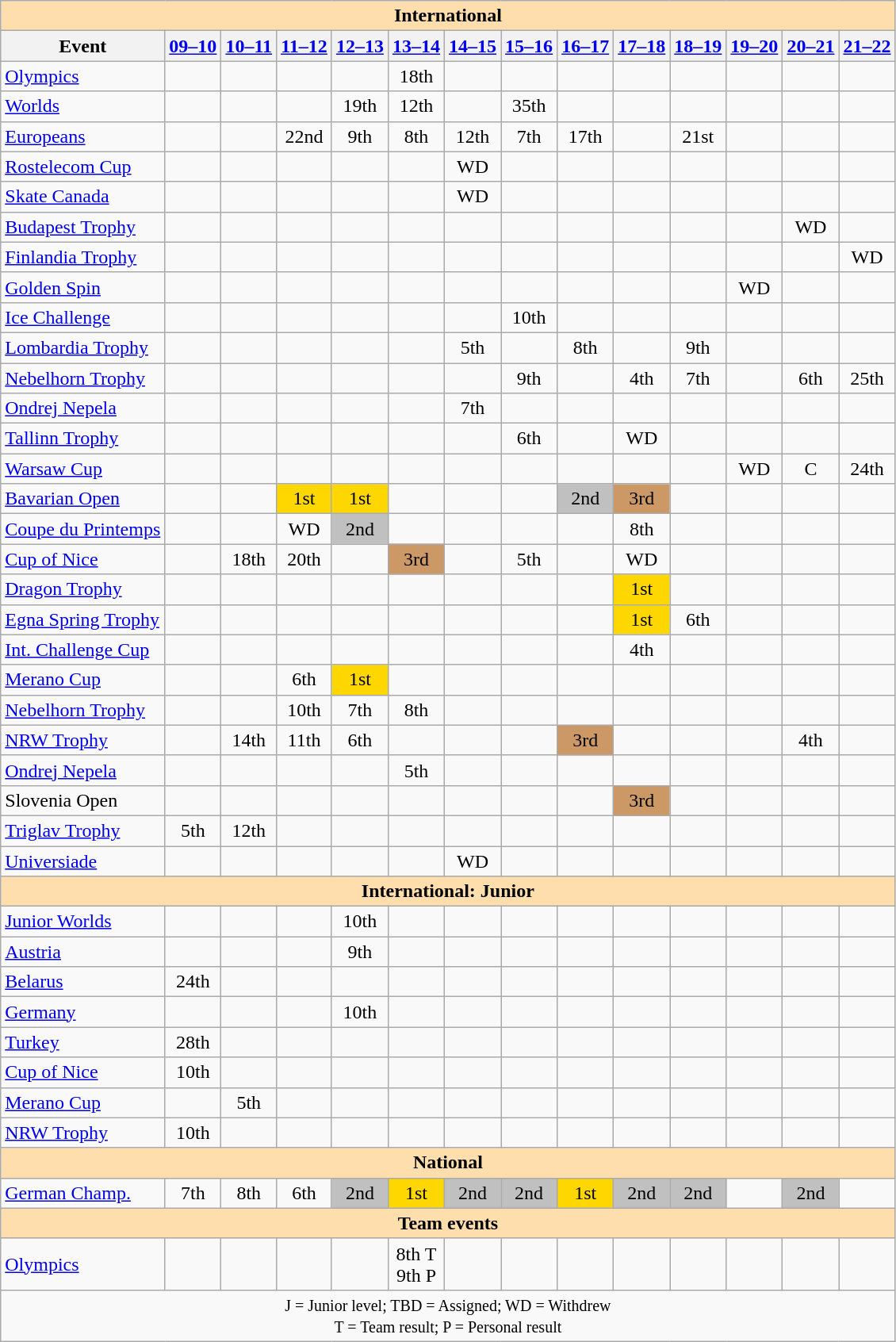<table class="wikitable" style="text-align:center">
<tr>
<th style="background-color: #ffdead; " colspan=14 align=center>International</th>
</tr>
<tr>
<th>Event</th>
<th><a href='#'>09–10</a></th>
<th><a href='#'>10–11</a></th>
<th><a href='#'>11–12</a></th>
<th><a href='#'>12–13</a></th>
<th><a href='#'>13–14</a></th>
<th><a href='#'>14–15</a></th>
<th><a href='#'>15–16</a></th>
<th><a href='#'>16–17</a></th>
<th><a href='#'>17–18</a></th>
<th><a href='#'>18–19</a></th>
<th><a href='#'>19–20</a></th>
<th><a href='#'>20–21</a></th>
<th><a href='#'>21–22</a></th>
</tr>
<tr>
<td align=left><a href='#'>Olympics</a></td>
<td></td>
<td></td>
<td></td>
<td></td>
<td>18th</td>
<td></td>
<td></td>
<td></td>
<td></td>
<td></td>
<td></td>
<td></td>
<td></td>
</tr>
<tr>
<td align=left><a href='#'>Worlds</a></td>
<td></td>
<td></td>
<td></td>
<td>19th</td>
<td>12th</td>
<td></td>
<td>35th</td>
<td></td>
<td></td>
<td></td>
<td></td>
<td></td>
<td></td>
</tr>
<tr>
<td align=left><a href='#'>Europeans</a></td>
<td></td>
<td></td>
<td>22nd</td>
<td>9th</td>
<td>8th</td>
<td>12th</td>
<td>7th</td>
<td>17th</td>
<td></td>
<td>21st</td>
<td></td>
<td></td>
<td></td>
</tr>
<tr>
<td align=left> <a href='#'>Rostelecom Cup</a></td>
<td></td>
<td></td>
<td></td>
<td></td>
<td></td>
<td>WD</td>
<td></td>
<td></td>
<td></td>
<td></td>
<td></td>
<td></td>
<td></td>
</tr>
<tr>
<td align=left> <a href='#'>Skate Canada</a></td>
<td></td>
<td></td>
<td></td>
<td></td>
<td></td>
<td>WD</td>
<td></td>
<td></td>
<td></td>
<td></td>
<td></td>
<td></td>
<td></td>
</tr>
<tr>
<td align=left> <a href='#'>Budapest Trophy</a></td>
<td></td>
<td></td>
<td></td>
<td></td>
<td></td>
<td></td>
<td></td>
<td></td>
<td></td>
<td></td>
<td></td>
<td>WD</td>
<td></td>
</tr>
<tr>
<td align=left> <a href='#'>Finlandia Trophy</a></td>
<td></td>
<td></td>
<td></td>
<td></td>
<td></td>
<td></td>
<td></td>
<td></td>
<td></td>
<td></td>
<td></td>
<td></td>
<td>WD</td>
</tr>
<tr>
<td align=left> <a href='#'>Golden Spin</a></td>
<td></td>
<td></td>
<td></td>
<td></td>
<td></td>
<td></td>
<td></td>
<td></td>
<td></td>
<td></td>
<td>WD</td>
<td></td>
<td></td>
</tr>
<tr>
<td align=left> <a href='#'>Ice Challenge</a></td>
<td></td>
<td></td>
<td></td>
<td></td>
<td></td>
<td></td>
<td>10th</td>
<td></td>
<td></td>
<td></td>
<td></td>
<td></td>
<td></td>
</tr>
<tr>
<td align=left> <a href='#'>Lombardia Trophy</a></td>
<td></td>
<td></td>
<td></td>
<td></td>
<td></td>
<td>5th</td>
<td></td>
<td>8th</td>
<td></td>
<td>9th</td>
<td></td>
<td></td>
<td></td>
</tr>
<tr>
<td align=left> <a href='#'>Nebelhorn Trophy</a></td>
<td></td>
<td></td>
<td></td>
<td></td>
<td></td>
<td></td>
<td>9th</td>
<td></td>
<td>4th</td>
<td>7th</td>
<td></td>
<td>6th</td>
<td>25th</td>
</tr>
<tr>
<td align=left> <a href='#'>Ondrej Nepela</a></td>
<td></td>
<td></td>
<td></td>
<td></td>
<td></td>
<td>7th</td>
<td></td>
<td></td>
<td></td>
<td></td>
<td></td>
<td></td>
<td></td>
</tr>
<tr>
<td align=left> <a href='#'>Tallinn Trophy</a></td>
<td></td>
<td></td>
<td></td>
<td></td>
<td></td>
<td></td>
<td>6th</td>
<td></td>
<td>WD</td>
<td></td>
<td></td>
<td></td>
</tr>
<tr>
<td align=left> <a href='#'>Warsaw Cup</a></td>
<td></td>
<td></td>
<td></td>
<td></td>
<td></td>
<td></td>
<td></td>
<td></td>
<td></td>
<td></td>
<td>WD</td>
<td>C</td>
<td>24th</td>
</tr>
<tr>
<td align=left><a href='#'>Bavarian Open</a></td>
<td></td>
<td></td>
<td bgcolor=gold>1st</td>
<td bgcolor=gold>1st</td>
<td></td>
<td></td>
<td></td>
<td bgcolor=silver>2nd</td>
<td bgcolor=cc9966>3rd</td>
<td></td>
<td></td>
<td></td>
<td></td>
</tr>
<tr>
<td align=left><a href='#'>Coupe du Printemps</a></td>
<td></td>
<td></td>
<td>WD</td>
<td bgcolor=silver>2nd</td>
<td></td>
<td></td>
<td></td>
<td></td>
<td>8th</td>
<td></td>
<td></td>
<td></td>
<td></td>
</tr>
<tr>
<td align=left><a href='#'>Cup of Nice</a></td>
<td></td>
<td>18th</td>
<td>20th</td>
<td></td>
<td bgcolor=cc9966>3rd</td>
<td></td>
<td>5th</td>
<td></td>
<td>WD</td>
<td></td>
<td></td>
<td></td>
<td></td>
</tr>
<tr>
<td align=left><a href='#'>Dragon Trophy</a></td>
<td></td>
<td></td>
<td></td>
<td></td>
<td></td>
<td></td>
<td></td>
<td></td>
<td bgcolor=gold>1st</td>
<td></td>
<td></td>
<td></td>
<td></td>
</tr>
<tr>
<td align=left><a href='#'>Egna Spring Trophy</a></td>
<td></td>
<td></td>
<td></td>
<td></td>
<td></td>
<td></td>
<td></td>
<td></td>
<td bgcolor=gold>1st</td>
<td>6th</td>
<td></td>
<td></td>
<td></td>
</tr>
<tr>
<td align=left><a href='#'>Int. Challenge Cup</a></td>
<td></td>
<td></td>
<td></td>
<td></td>
<td></td>
<td></td>
<td></td>
<td></td>
<td>4th</td>
<td></td>
<td></td>
<td></td>
<td></td>
</tr>
<tr>
<td align=left><a href='#'>Merano Cup</a></td>
<td></td>
<td></td>
<td>6th</td>
<td bgcolor=gold>1st</td>
<td></td>
<td></td>
<td></td>
<td></td>
<td></td>
<td></td>
<td></td>
<td></td>
<td></td>
</tr>
<tr>
<td align=left><a href='#'>Nebelhorn Trophy</a></td>
<td></td>
<td></td>
<td>10th</td>
<td>7th</td>
<td>8th</td>
<td></td>
<td></td>
<td></td>
<td></td>
<td></td>
<td></td>
<td></td>
<td></td>
</tr>
<tr>
<td align=left><a href='#'>NRW Trophy</a></td>
<td></td>
<td>14th</td>
<td>11th</td>
<td>6th</td>
<td></td>
<td></td>
<td></td>
<td bgcolor=cc9966>3rd</td>
<td></td>
<td></td>
<td></td>
<td>4th</td>
<td></td>
</tr>
<tr>
<td align=left><a href='#'>Ondrej Nepela</a></td>
<td></td>
<td></td>
<td></td>
<td></td>
<td>5th</td>
<td></td>
<td></td>
<td></td>
<td></td>
<td></td>
<td></td>
<td></td>
<td></td>
</tr>
<tr>
<td align=left>Slovenia Open</td>
<td></td>
<td></td>
<td></td>
<td></td>
<td></td>
<td></td>
<td></td>
<td></td>
<td bgcolor=cc9966>3rd</td>
<td></td>
<td></td>
<td></td>
<td></td>
</tr>
<tr>
<td align=left><a href='#'>Triglav Trophy</a></td>
<td>5th</td>
<td>12th</td>
<td></td>
<td></td>
<td></td>
<td></td>
<td></td>
<td></td>
<td></td>
<td></td>
<td></td>
<td></td>
</tr>
<tr>
<td align=left><a href='#'>Universiade</a></td>
<td></td>
<td></td>
<td></td>
<td></td>
<td></td>
<td>WD</td>
<td></td>
<td></td>
<td></td>
<td></td>
<td></td>
<td></td>
<td></td>
</tr>
<tr>
<th style="background-color: #ffdead; " colspan=14 align=center>International: Junior</th>
</tr>
<tr>
<td align=left><a href='#'>Junior Worlds</a></td>
<td></td>
<td></td>
<td></td>
<td>10th</td>
<td></td>
<td></td>
<td></td>
<td></td>
<td></td>
<td></td>
<td></td>
<td></td>
<td></td>
</tr>
<tr>
<td align=left> <a href='#'>Austria</a></td>
<td></td>
<td></td>
<td></td>
<td>9th</td>
<td></td>
<td></td>
<td></td>
<td></td>
<td></td>
<td></td>
<td></td>
<td></td>
<td></td>
</tr>
<tr>
<td align=left> <a href='#'>Belarus</a></td>
<td>24th</td>
<td></td>
<td></td>
<td></td>
<td></td>
<td></td>
<td></td>
<td></td>
<td></td>
<td></td>
<td></td>
<td></td>
<td></td>
</tr>
<tr>
<td align=left> <a href='#'>Germany</a></td>
<td></td>
<td></td>
<td></td>
<td>10th</td>
<td></td>
<td></td>
<td></td>
<td></td>
<td></td>
<td></td>
<td></td>
<td></td>
<td></td>
</tr>
<tr>
<td align=left> <a href='#'>Turkey</a></td>
<td>28th</td>
<td></td>
<td></td>
<td></td>
<td></td>
<td></td>
<td></td>
<td></td>
<td></td>
<td></td>
<td></td>
<td></td>
<td></td>
</tr>
<tr>
<td align=left><a href='#'>Cup of Nice</a></td>
<td>10th</td>
<td></td>
<td></td>
<td></td>
<td></td>
<td></td>
<td></td>
<td></td>
<td></td>
<td></td>
<td></td>
<td></td>
<td></td>
</tr>
<tr>
<td align=left><a href='#'>Merano Cup</a></td>
<td></td>
<td>5th</td>
<td></td>
<td></td>
<td></td>
<td></td>
<td></td>
<td></td>
<td></td>
<td></td>
<td></td>
<td></td>
<td></td>
</tr>
<tr>
<td align=left><a href='#'>NRW Trophy</a></td>
<td>10th</td>
<td></td>
<td></td>
<td></td>
<td></td>
<td></td>
<td></td>
<td></td>
<td></td>
<td></td>
<td></td>
<td></td>
<td></td>
</tr>
<tr>
<th style="background-color: #ffdead; " colspan=14 align=center>National</th>
</tr>
<tr>
<td align=left><a href='#'>German Champ.</a></td>
<td>7th</td>
<td>8th</td>
<td>6th</td>
<td bgcolor=silver>2nd</td>
<td bgcolor=gold>1st</td>
<td bgcolor=silver>2nd</td>
<td bgcolor=silver>2nd</td>
<td bgcolor=gold>1st</td>
<td bgcolor=silver>2nd</td>
<td bgcolor=silver>2nd</td>
<td></td>
<td bgcolor=silver>2nd</td>
<td></td>
</tr>
<tr>
<th style="background-color: #ffdead; " colspan=14 align=center>Team events</th>
</tr>
<tr>
<td align=left><a href='#'>Olympics</a></td>
<td></td>
<td></td>
<td></td>
<td></td>
<td>8th T <br>9th P</td>
<td></td>
<td></td>
<td></td>
<td></td>
<td></td>
<td></td>
<td></td>
<td></td>
</tr>
<tr>
<td colspan=14 align=center><small> J = Junior level; TBD = Assigned; WD = Withdrew <br> T = Team result; P = Personal result </small></td>
</tr>
</table>
